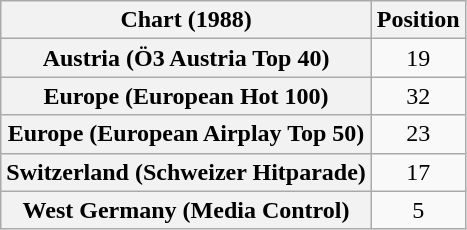<table class="wikitable sortable plainrowheaders">
<tr>
<th>Chart (1988)</th>
<th>Position</th>
</tr>
<tr>
<th scope="row">Austria (Ö3 Austria Top 40)</th>
<td align="center">19</td>
</tr>
<tr>
<th scope="row">Europe (European Hot 100)</th>
<td align="center">32</td>
</tr>
<tr>
<th scope="row">Europe (European Airplay Top 50)</th>
<td align="center">23</td>
</tr>
<tr>
<th scope="row">Switzerland (Schweizer Hitparade)</th>
<td align="center">17</td>
</tr>
<tr>
<th scope="row">West Germany (Media Control)</th>
<td align="center">5</td>
</tr>
</table>
